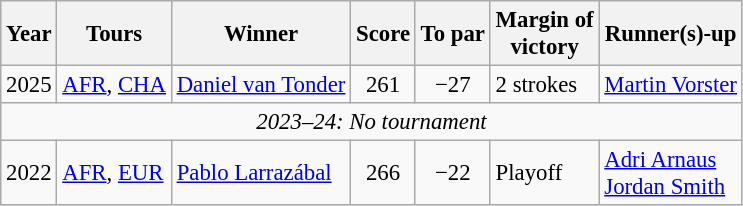<table class="wikitable" style="font-size:95%">
<tr>
<th>Year</th>
<th>Tours</th>
<th>Winner</th>
<th>Score</th>
<th>To par</th>
<th>Margin of<br>victory</th>
<th>Runner(s)-up</th>
</tr>
<tr>
<td>2025</td>
<td><a href='#'>AFR</a>, <a href='#'>CHA</a></td>
<td> <a href='#'>Daniel van Tonder</a></td>
<td align=center>261</td>
<td align=center>−27</td>
<td>2 strokes</td>
<td> <a href='#'>Martin Vorster</a></td>
</tr>
<tr>
<td colspan=7 align=center><em>2023–24: No tournament</em></td>
</tr>
<tr>
<td>2022</td>
<td><a href='#'>AFR</a>, <a href='#'>EUR</a></td>
<td> <a href='#'>Pablo Larrazábal</a></td>
<td align=center>266</td>
<td align=center>−22</td>
<td>Playoff</td>
<td> <a href='#'>Adri Arnaus</a><br> <a href='#'>Jordan Smith</a></td>
</tr>
</table>
